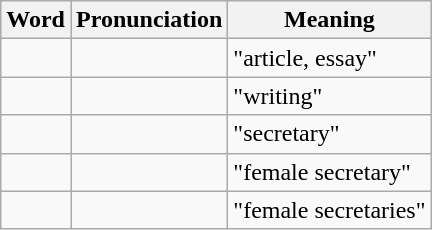<table class="wikitable">
<tr>
<th>Word</th>
<th>Pronunciation</th>
<th>Meaning</th>
</tr>
<tr>
<td></td>
<td style="text-align: left;"></td>
<td>"article, essay"</td>
</tr>
<tr>
<td></td>
<td style="text-align: left;"></td>
<td>"writing"</td>
</tr>
<tr>
<td></td>
<td style="text-align: left;"></td>
<td>"secretary"</td>
</tr>
<tr>
<td></td>
<td style="text-align: left;"></td>
<td>"female secretary"</td>
</tr>
<tr>
<td></td>
<td style="text-align: left;"></td>
<td>"female secretaries"</td>
</tr>
</table>
